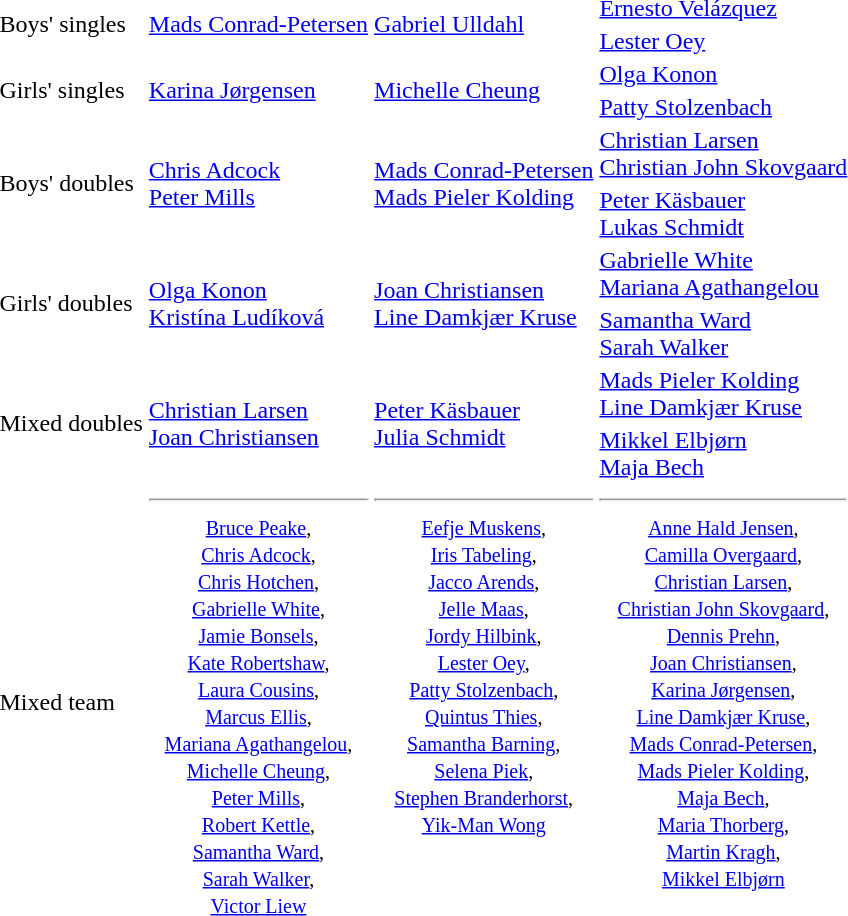<table>
<tr>
<td rowspan="2">Boys' singles<br></td>
<td rowspan="2"> <a href='#'>Mads Conrad-Petersen</a></td>
<td rowspan="2"> <a href='#'>Gabriel Ulldahl</a></td>
<td> <a href='#'>Ernesto Velázquez</a></td>
</tr>
<tr>
<td> <a href='#'>Lester Oey</a></td>
</tr>
<tr>
<td rowspan="2">Girls' singles<br></td>
<td rowspan="2"> <a href='#'>Karina Jørgensen</a></td>
<td rowspan="2"> <a href='#'>Michelle Cheung</a></td>
<td> <a href='#'>Olga Konon</a></td>
</tr>
<tr>
<td> <a href='#'>Patty Stolzenbach</a></td>
</tr>
<tr>
<td rowspan="2">Boys' doubles<br></td>
<td rowspan="2"> <a href='#'>Chris Adcock</a><br> <a href='#'>Peter Mills</a></td>
<td rowspan="2"> <a href='#'>Mads Conrad-Petersen</a><br> <a href='#'>Mads Pieler Kolding</a></td>
<td> <a href='#'>Christian Larsen</a><br> <a href='#'>Christian John Skovgaard</a></td>
</tr>
<tr>
<td> <a href='#'>Peter Käsbauer</a><br> <a href='#'>Lukas Schmidt</a></td>
</tr>
<tr>
<td rowspan="2">Girls' doubles<br></td>
<td rowspan="2"> <a href='#'>Olga Konon</a><br> <a href='#'>Kristína Ludíková</a></td>
<td rowspan="2"> <a href='#'>Joan Christiansen</a><br> <a href='#'>Line Damkjær Kruse</a></td>
<td> <a href='#'>Gabrielle White</a><br> <a href='#'>Mariana Agathangelou</a></td>
</tr>
<tr>
<td> <a href='#'>Samantha Ward</a><br> <a href='#'>Sarah Walker</a></td>
</tr>
<tr>
<td rowspan="2">Mixed doubles<br></td>
<td rowspan="2"> <a href='#'>Christian Larsen</a><br> <a href='#'>Joan Christiansen</a></td>
<td rowspan="2"> <a href='#'>Peter Käsbauer</a><br> <a href='#'>Julia Schmidt</a></td>
<td> <a href='#'>Mads Pieler Kolding</a><br> <a href='#'>Line Damkjær Kruse</a></td>
</tr>
<tr>
<td> <a href='#'>Mikkel Elbjørn</a><br> <a href='#'>Maja Bech</a></td>
</tr>
<tr>
<td>Mixed team<br></td>
<td align="center" valign="top"><hr><small><a href='#'>Bruce Peake</a>,<br><a href='#'>Chris Adcock</a>,<br><a href='#'>Chris Hotchen</a>,<br><a href='#'>Gabrielle White</a>,<br><a href='#'>Jamie Bonsels</a>,<br><a href='#'>Kate Robertshaw</a>,<br><a href='#'>Laura Cousins</a>,<br><a href='#'>Marcus Ellis</a>,<br><a href='#'>Mariana Agathangelou</a>,<br><a href='#'>Michelle Cheung</a>,<br><a href='#'>Peter Mills</a>,<br><a href='#'>Robert Kettle</a>,<br><a href='#'>Samantha Ward</a>,<br><a href='#'>Sarah Walker</a>,<br><a href='#'>Victor Liew</a></small></td>
<td align="center" valign="top"><hr><small><a href='#'>Eefje Muskens</a>,<br><a href='#'>Iris Tabeling</a>,<br><a href='#'>Jacco Arends</a>,<br><a href='#'>Jelle Maas</a>,<br><a href='#'>Jordy Hilbink</a>,<br><a href='#'>Lester Oey</a>,<br><a href='#'>Patty Stolzenbach</a>,<br><a href='#'>Quintus Thies</a>,<br><a href='#'>Samantha Barning</a>,<br><a href='#'>Selena Piek</a>,<br><a href='#'>Stephen Branderhorst</a>,<br><a href='#'>Yik-Man Wong</a></small></td>
<td align="center" valign="top"><hr><small><a href='#'>Anne Hald Jensen</a>,<br><a href='#'>Camilla Overgaard</a>,<br><a href='#'>Christian Larsen</a>,<br><a href='#'>Christian John Skovgaard</a>,<br><a href='#'>Dennis Prehn</a>,<br><a href='#'>Joan Christiansen</a>,<br><a href='#'>Karina Jørgensen</a>,<br><a href='#'>Line Damkjær Kruse</a>,<br><a href='#'>Mads Conrad-Petersen</a>,<br><a href='#'>Mads Pieler Kolding</a>,<br><a href='#'>Maja Bech</a>,<br><a href='#'>Maria Thorberg</a>,<br><a href='#'>Martin Kragh</a>,<br><a href='#'>Mikkel Elbjørn</a></small></td>
</tr>
</table>
